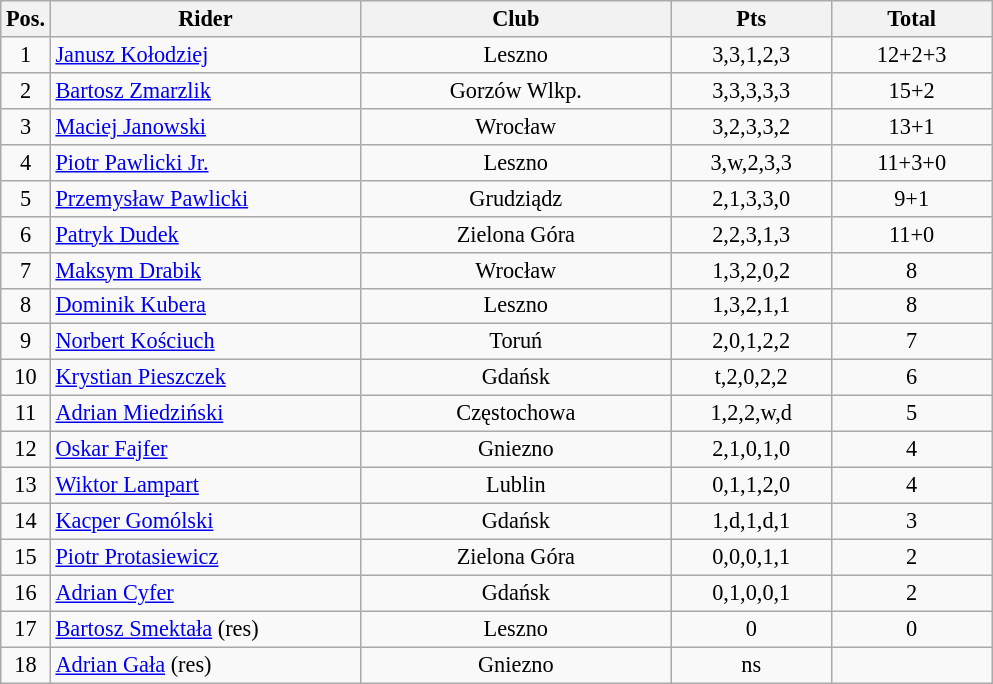<table class=wikitable style="font-size:93%;">
<tr>
<th width=25px>Pos.</th>
<th width=200px>Rider</th>
<th width=200px>Club</th>
<th width=100px>Pts</th>
<th width=100px>Total</th>
</tr>
<tr align=center>
<td>1</td>
<td align=left><a href='#'>Janusz Kołodziej</a></td>
<td>Leszno</td>
<td>3,3,1,2,3</td>
<td>12+2+3</td>
</tr>
<tr align=center>
<td>2</td>
<td align=left><a href='#'>Bartosz Zmarzlik</a></td>
<td>Gorzów Wlkp.</td>
<td>3,3,3,3,3</td>
<td>15+2</td>
</tr>
<tr align=center>
<td>3</td>
<td align=left><a href='#'>Maciej Janowski</a></td>
<td>Wrocław</td>
<td>3,2,3,3,2</td>
<td>13+1</td>
</tr>
<tr align=center>
<td>4</td>
<td align=left><a href='#'>Piotr Pawlicki Jr.</a></td>
<td>Leszno</td>
<td>3,w,2,3,3</td>
<td>11+3+0</td>
</tr>
<tr align=center>
<td>5</td>
<td align=left><a href='#'>Przemysław Pawlicki</a></td>
<td>Grudziądz</td>
<td>2,1,3,3,0</td>
<td>9+1</td>
</tr>
<tr align=center>
<td>6</td>
<td align=left><a href='#'>Patryk Dudek</a></td>
<td>Zielona Góra</td>
<td>2,2,3,1,3</td>
<td>11+0</td>
</tr>
<tr align=center>
<td>7</td>
<td align=left><a href='#'>Maksym Drabik</a></td>
<td>Wrocław</td>
<td>1,3,2,0,2</td>
<td>8</td>
</tr>
<tr align=center>
<td>8</td>
<td align=left><a href='#'>Dominik Kubera</a></td>
<td>Leszno</td>
<td>1,3,2,1,1</td>
<td>8</td>
</tr>
<tr align=center>
<td>9</td>
<td align=left><a href='#'>Norbert Kościuch</a></td>
<td>Toruń</td>
<td>2,0,1,2,2</td>
<td>7</td>
</tr>
<tr align=center>
<td>10</td>
<td align=left><a href='#'>Krystian Pieszczek</a></td>
<td>Gdańsk</td>
<td>t,2,0,2,2</td>
<td>6</td>
</tr>
<tr align=center>
<td>11</td>
<td align=left><a href='#'>Adrian Miedziński</a></td>
<td>Częstochowa</td>
<td>1,2,2,w,d</td>
<td>5</td>
</tr>
<tr align=center>
<td>12</td>
<td align=left><a href='#'>Oskar Fajfer</a></td>
<td>Gniezno</td>
<td>2,1,0,1,0</td>
<td>4</td>
</tr>
<tr align=center>
<td>13</td>
<td align=left><a href='#'>Wiktor Lampart</a></td>
<td>Lublin</td>
<td>0,1,1,2,0</td>
<td>4</td>
</tr>
<tr align=center>
<td>14</td>
<td align=left><a href='#'>Kacper Gomólski</a></td>
<td>Gdańsk</td>
<td>1,d,1,d,1</td>
<td>3</td>
</tr>
<tr align=center>
<td>15</td>
<td align=left><a href='#'>Piotr Protasiewicz</a></td>
<td>Zielona Góra</td>
<td>0,0,0,1,1</td>
<td>2</td>
</tr>
<tr align=center>
<td>16</td>
<td align=left><a href='#'>Adrian Cyfer</a></td>
<td>Gdańsk</td>
<td>0,1,0,0,1</td>
<td>2</td>
</tr>
<tr align=center>
<td>17</td>
<td align=left><a href='#'>Bartosz Smektała</a> (res)</td>
<td>Leszno</td>
<td>0</td>
<td>0</td>
</tr>
<tr align=center>
<td>18</td>
<td align=left><a href='#'>Adrian Gała</a> (res)</td>
<td>Gniezno</td>
<td>ns</td>
<td></td>
</tr>
</table>
